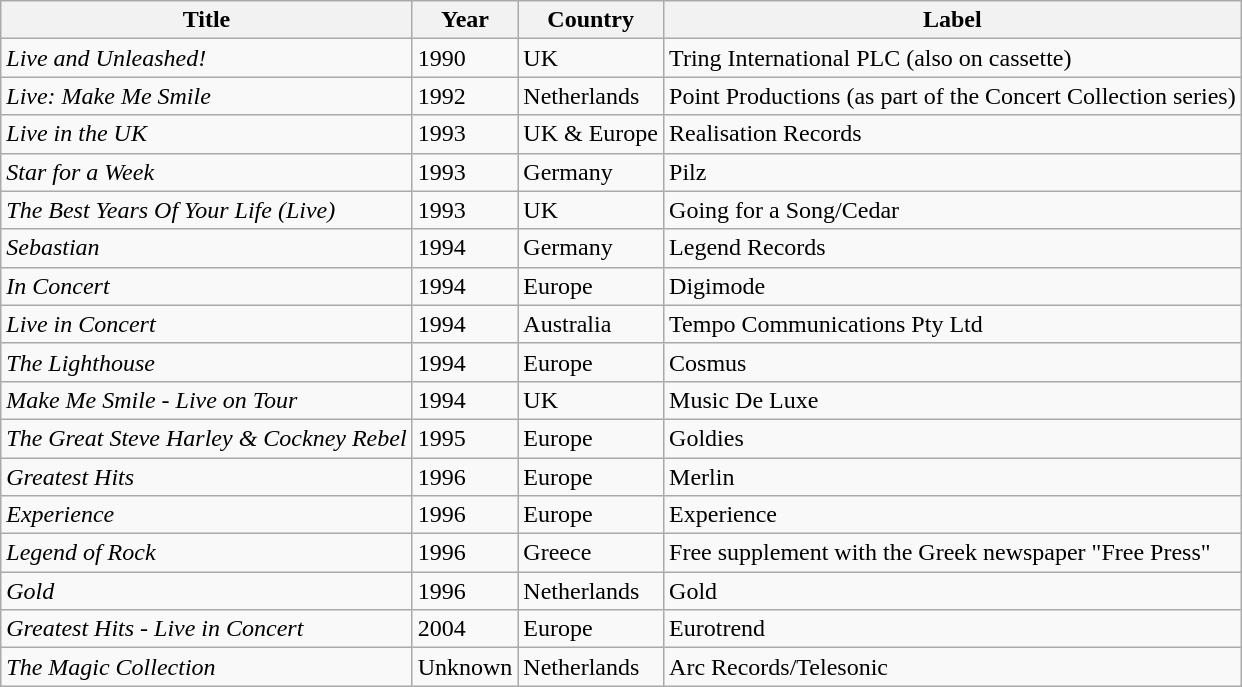<table class="wikitable">
<tr>
<th>Title</th>
<th>Year</th>
<th>Country</th>
<th>Label</th>
</tr>
<tr>
<td><em>Live and Unleashed!</em></td>
<td>1990</td>
<td>UK</td>
<td>Tring International PLC (also on cassette)</td>
</tr>
<tr>
<td><em>Live: Make Me Smile</em></td>
<td>1992</td>
<td>Netherlands</td>
<td>Point Productions (as part of the Concert Collection series)</td>
</tr>
<tr>
<td><em>Live in the UK</em></td>
<td>1993</td>
<td>UK & Europe</td>
<td>Realisation Records</td>
</tr>
<tr>
<td><em>Star for a Week</em></td>
<td>1993</td>
<td>Germany</td>
<td>Pilz</td>
</tr>
<tr>
<td><em>The Best Years Of Your Life (Live)</em></td>
<td>1993</td>
<td>UK</td>
<td>Going for a Song/Cedar</td>
</tr>
<tr>
<td><em>Sebastian</em></td>
<td>1994</td>
<td>Germany</td>
<td>Legend Records</td>
</tr>
<tr>
<td><em>In Concert</em></td>
<td>1994</td>
<td>Europe</td>
<td>Digimode</td>
</tr>
<tr>
<td><em>Live in Concert</em></td>
<td>1994</td>
<td>Australia</td>
<td>Tempo Communications Pty Ltd</td>
</tr>
<tr>
<td><em>The Lighthouse</em></td>
<td>1994</td>
<td>Europe</td>
<td>Cosmus</td>
</tr>
<tr>
<td><em>Make Me Smile - Live on Tour</em></td>
<td>1994</td>
<td>UK</td>
<td>Music De Luxe</td>
</tr>
<tr>
<td><em>The Great Steve Harley & Cockney Rebel</em></td>
<td>1995</td>
<td>Europe</td>
<td>Goldies</td>
</tr>
<tr>
<td><em>Greatest Hits</em></td>
<td>1996</td>
<td>Europe</td>
<td>Merlin</td>
</tr>
<tr>
<td><em>Experience</em></td>
<td>1996</td>
<td>Europe</td>
<td>Experience</td>
</tr>
<tr>
<td><em>Legend of Rock</em></td>
<td>1996</td>
<td>Greece</td>
<td>Free supplement with the Greek newspaper "Free Press"</td>
</tr>
<tr>
<td><em>Gold</em></td>
<td>1996</td>
<td>Netherlands</td>
<td>Gold</td>
</tr>
<tr>
<td><em>Greatest Hits - Live in Concert</em></td>
<td>2004</td>
<td>Europe</td>
<td>Eurotrend</td>
</tr>
<tr>
<td><em>The Magic Collection</em></td>
<td>Unknown</td>
<td>Netherlands</td>
<td>Arc Records/Telesonic</td>
</tr>
</table>
